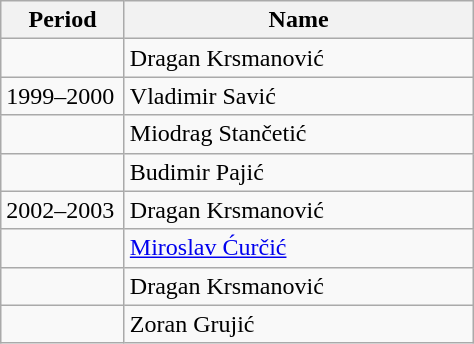<table class="wikitable">
<tr>
<th width="75">Period</th>
<th width="225">Name</th>
</tr>
<tr>
<td></td>
<td> Dragan Krsmanović</td>
</tr>
<tr>
<td>1999–2000</td>
<td> Vladimir Savić</td>
</tr>
<tr>
<td></td>
<td> Miodrag Stančetić</td>
</tr>
<tr>
<td></td>
<td> Budimir Pajić</td>
</tr>
<tr>
<td>2002–2003</td>
<td> Dragan Krsmanović</td>
</tr>
<tr>
<td></td>
<td> <a href='#'>Miroslav Ćurčić</a></td>
</tr>
<tr>
<td></td>
<td> Dragan Krsmanović</td>
</tr>
<tr>
<td></td>
<td> Zoran Grujić</td>
</tr>
</table>
